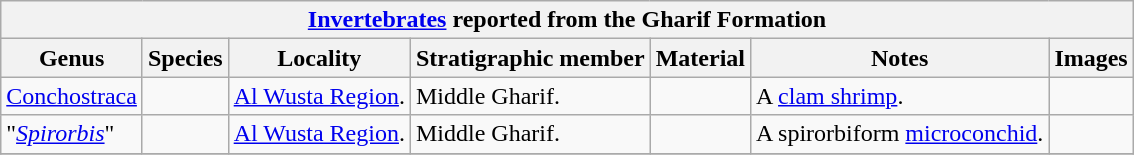<table class="wikitable" align="center">
<tr>
<th colspan="7" align="center"><strong><a href='#'>Invertebrates</a> reported from the Gharif Formation</strong></th>
</tr>
<tr>
<th>Genus</th>
<th>Species</th>
<th>Locality</th>
<th><strong>Stratigraphic member</strong></th>
<th><strong>Material</strong></th>
<th>Notes</th>
<th>Images</th>
</tr>
<tr>
<td><a href='#'>Conchostraca</a></td>
<td></td>
<td><a href='#'>Al Wusta Region</a>.</td>
<td>Middle Gharif.</td>
<td></td>
<td>A <a href='#'>clam shrimp</a>.</td>
<td></td>
</tr>
<tr>
<td>"<em><a href='#'>Spirorbis</a></em>"</td>
<td></td>
<td><a href='#'>Al Wusta Region</a>.</td>
<td>Middle Gharif.</td>
<td></td>
<td>A spirorbiform <a href='#'>microconchid</a>.</td>
<td></td>
</tr>
<tr>
</tr>
</table>
